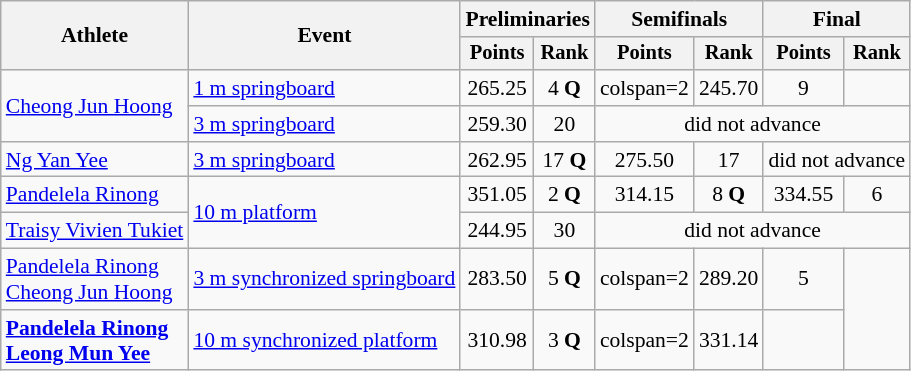<table class=wikitable style="font-size:90%;">
<tr>
<th rowspan="2">Athlete</th>
<th rowspan="2">Event</th>
<th colspan="2">Preliminaries</th>
<th colspan="2">Semifinals</th>
<th colspan="2">Final</th>
</tr>
<tr style="font-size:95%">
<th>Points</th>
<th>Rank</th>
<th>Points</th>
<th>Rank</th>
<th>Points</th>
<th>Rank</th>
</tr>
<tr align=center>
<td align=left rowspan=2><a href='#'>Cheong Jun Hoong</a></td>
<td align=left><a href='#'>1 m springboard</a></td>
<td>265.25</td>
<td>4 <strong>Q</strong></td>
<td>colspan=2 </td>
<td>245.70</td>
<td>9</td>
</tr>
<tr align=center>
<td align=left><a href='#'>3 m springboard</a></td>
<td>259.30</td>
<td>20</td>
<td colspan=4>did not advance</td>
</tr>
<tr align=center>
<td align=left><a href='#'>Ng Yan Yee</a></td>
<td align=left><a href='#'>3 m springboard</a></td>
<td>262.95</td>
<td>17 <strong>Q</strong></td>
<td>275.50</td>
<td>17</td>
<td colspan=2>did not advance</td>
</tr>
<tr align=center>
<td align=left><a href='#'>Pandelela Rinong</a></td>
<td align=left rowspan=2><a href='#'>10 m platform</a></td>
<td>351.05</td>
<td>2 <strong>Q</strong></td>
<td>314.15</td>
<td>8 <strong>Q</strong></td>
<td>334.55</td>
<td>6</td>
</tr>
<tr align=center>
<td align=left><a href='#'>Traisy Vivien Tukiet</a></td>
<td>244.95</td>
<td>30</td>
<td colspan=4>did not advance</td>
</tr>
<tr align=center>
<td align=left><a href='#'>Pandelela Rinong</a><br><a href='#'>Cheong Jun Hoong</a></td>
<td align=left><a href='#'>3 m synchronized springboard</a></td>
<td>283.50</td>
<td>5 <strong>Q</strong></td>
<td>colspan=2 </td>
<td>289.20</td>
<td>5</td>
</tr>
<tr align=center>
<td align=left><strong><a href='#'>Pandelela Rinong</a><br><a href='#'>Leong Mun Yee</a></strong></td>
<td align=left><a href='#'>10 m synchronized platform</a></td>
<td>310.98</td>
<td>3 <strong>Q</strong></td>
<td>colspan=2 </td>
<td>331.14</td>
<td></td>
</tr>
</table>
